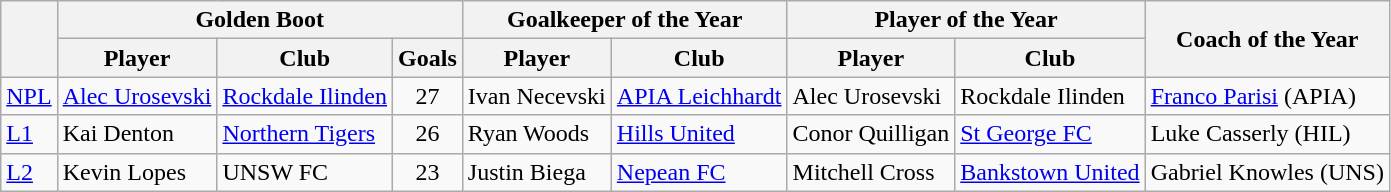<table class="wikitable" style="text-align:left;">
<tr>
<th rowspan="2"></th>
<th colspan="3">Golden Boot</th>
<th colspan="2">Goalkeeper of the Year</th>
<th colspan="2">Player of the Year</th>
<th rowspan="2">Coach of the Year</th>
</tr>
<tr>
<th>Player</th>
<th>Club</th>
<th>Goals</th>
<th>Player</th>
<th>Club</th>
<th>Player</th>
<th>Club</th>
</tr>
<tr>
<td><a href='#'>NPL</a></td>
<td><a href='#'>Alec Urosevski</a></td>
<td><a href='#'>Rockdale Ilinden</a></td>
<td align=middle>27</td>
<td>Ivan Necevski</td>
<td><a href='#'>APIA Leichhardt</a></td>
<td>Alec Urosevski</td>
<td>Rockdale Ilinden</td>
<td><a href='#'>Franco Parisi</a> (APIA)</td>
</tr>
<tr>
<td><a href='#'>L1</a></td>
<td>Kai Denton</td>
<td><a href='#'>Northern Tigers</a></td>
<td align=middle>26</td>
<td>Ryan Woods</td>
<td><a href='#'>Hills United</a></td>
<td>Conor Quilligan</td>
<td><a href='#'>St George FC</a></td>
<td>Luke Casserly (HIL)</td>
</tr>
<tr>
<td><a href='#'>L2</a></td>
<td>Kevin Lopes</td>
<td>UNSW FC</td>
<td align=middle>23</td>
<td>Justin Biega</td>
<td><a href='#'>Nepean FC</a></td>
<td>Mitchell Cross</td>
<td><a href='#'>Bankstown United</a></td>
<td>Gabriel Knowles (UNS)</td>
</tr>
</table>
